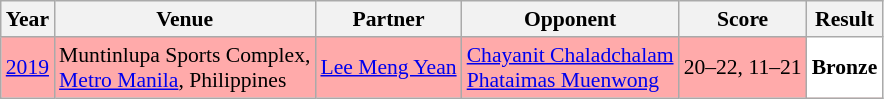<table class="sortable wikitable" style="font-size: 90%;">
<tr>
<th>Year</th>
<th>Venue</th>
<th>Partner</th>
<th>Opponent</th>
<th>Score</th>
<th>Result</th>
</tr>
<tr style="background:#FFAAAA">
<td align="center"><a href='#'>2019</a></td>
<td align="left">Muntinlupa Sports Complex,<br><a href='#'>Metro Manila</a>, Philippines</td>
<td align="left"> <a href='#'>Lee Meng Yean</a></td>
<td align="left"> <a href='#'>Chayanit Chaladchalam</a><br> <a href='#'>Phataimas Muenwong</a></td>
<td align="left">20–22, 11–21</td>
<td style="text-align:left; background:white"> <strong>Bronze</strong></td>
</tr>
</table>
